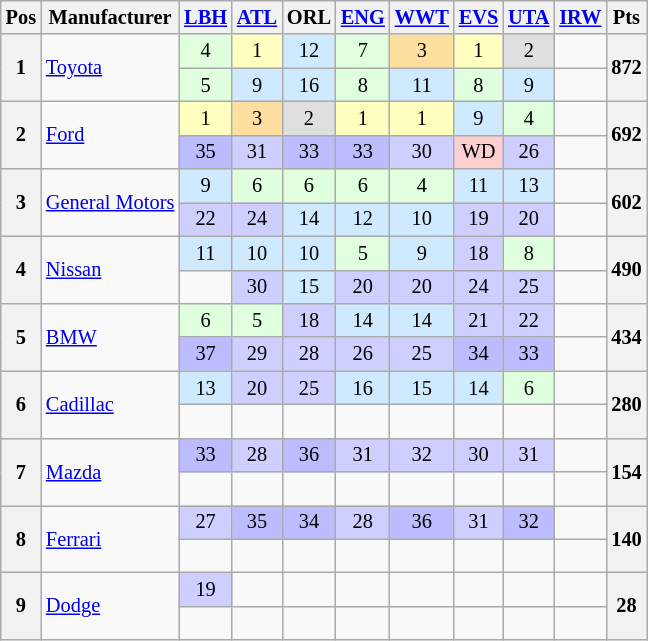<table class="wikitable" style="font-size:85%;text-align:center">
<tr>
<th>Pos</th>
<th>Manufacturer</th>
<th><a href='#'>LBH</a></th>
<th><a href='#'>ATL</a></th>
<th>ORL</th>
<th><a href='#'>ENG</a></th>
<th><a href='#'>WWT</a></th>
<th><a href='#'>EVS</a></th>
<th><a href='#'>UTA</a></th>
<th><a href='#'>IRW</a></th>
<th>Pts</th>
</tr>
<tr>
<th rowspan=2>1</th>
<td rowspan=2 align=left> <a href='#'>Toyota</a></td>
<td style="background:#dfffdf;">4</td>
<td style="background:#ffffbf;">1</td>
<td style="background:#cfeaff;">12</td>
<td style="background:#dfffdf;">7</td>
<td style="background:#ffdf9f;">3</td>
<td style="background:#ffffbf;">1</td>
<td style="background:#dfdfdf;">2</td>
<td></td>
<th rowspan=2>872</th>
</tr>
<tr>
<td style="background:#dfffdf;">5</td>
<td style="background:#cfeaff;">9</td>
<td style="background:#cfeaff;">16</td>
<td style="background:#dfffdf;">8</td>
<td style="background:#cfeaff;">11</td>
<td style="background:#dfffdf;">8</td>
<td style="background:#cfeaff;">9</td>
<td></td>
</tr>
<tr>
<th rowspan=2>2</th>
<td rowspan=2 align=left> <a href='#'>Ford</a></td>
<td style="background:#ffffbf;">1</td>
<td style="background:#ffdf9f;">3</td>
<td style="background:#dfdfdf;">2</td>
<td style="background:#ffffbf;">1</td>
<td style="background:#ffffbf;">1</td>
<td style="background:#cfeaff;">9</td>
<td style="background:#dfffdf;">4</td>
<td></td>
<th rowspan=2>692</th>
</tr>
<tr>
<td style="background:#bcbcff;">35</td>
<td style="background:#cfcfff;">31</td>
<td style="background:#bcbcff;">33</td>
<td style="background:#bcbcff;">33</td>
<td style="background:#cfcfff;">30</td>
<td style="background:#ffcfcf;">WD</td>
<td style="background:#cfcfff;">26</td>
<td></td>
</tr>
<tr>
<th rowspan=2>3</th>
<td rowspan=2 align=left> <a href='#'>General Motors</a></td>
<td style="background:#cfeaff;">9</td>
<td style="background:#dfffdf;">6</td>
<td style="background:#dfffdf;">6</td>
<td style="background:#dfffdf;">6</td>
<td style="background:#dfffdf;">4</td>
<td style="background:#cfeaff;">11</td>
<td style="background:#cfeaff;">13</td>
<td></td>
<th rowspan=2>602</th>
</tr>
<tr>
<td style="background:#cfcfff;">22</td>
<td style="background:#cfcfff;">24</td>
<td style="background:#cfeaff;">14</td>
<td style="background:#cfeaff;">12</td>
<td style="background:#cfeaff;">10</td>
<td style="background:#cfcfff;">19</td>
<td style="background:#cfcfff;">20</td>
<td></td>
</tr>
<tr>
<th rowspan=2>4</th>
<td rowspan=2 align=left> <a href='#'>Nissan</a></td>
<td style="background:#cfeaff;">11</td>
<td style="background:#cfeaff;">10</td>
<td style="background:#cfeaff;">10</td>
<td style="background:#dfffdf;">5</td>
<td style="background:#cfeaff;">9</td>
<td style="background:#cfcfff;">18</td>
<td style="background:#dfffdf;">8</td>
<td></td>
<th rowspan=2>490</th>
</tr>
<tr>
<td> </td>
<td style="background:#cfcfff;">30</td>
<td style="background:#cfeaff;">15</td>
<td style="background:#cfcfff;">20</td>
<td style="background:#cfcfff;">20</td>
<td style="background:#cfcfff;">24</td>
<td style="background:#cfcfff;">25</td>
<td></td>
</tr>
<tr>
<th rowspan=2>5</th>
<td rowspan=2 align=left> <a href='#'>BMW</a></td>
<td style="background:#dfffdf;">6</td>
<td style="background:#dfffdf;">5</td>
<td style="background:#cfcfff;">18</td>
<td style="background:#cfeaff;">14</td>
<td style="background:#cfeaff;">14</td>
<td style="background:#cfcfff;">21</td>
<td style="background:#cfcfff;">22</td>
<td></td>
<th rowspan=2>434</th>
</tr>
<tr>
<td style="background:#bcbcff;">37</td>
<td style="background:#cfcfff;">29</td>
<td style="background:#cfcfff;">28</td>
<td style="background:#cfcfff;">26</td>
<td style="background:#cfcfff;">25</td>
<td style="background:#bcbcff;">34</td>
<td style="background:#bcbcff;">33</td>
<td></td>
</tr>
<tr>
<th rowspan=2>6</th>
<td rowspan=2 align=left> <a href='#'>Cadillac</a></td>
<td style="background:#cfeaff;">13</td>
<td style="background:#cfcfff;">20</td>
<td style="background:#cfcfff;">25</td>
<td style="background:#cfeaff;">16</td>
<td style="background:#cfeaff;">15</td>
<td style="background:#cfeaff;">14</td>
<td style="background:#dfffdf;">6</td>
<td></td>
<th rowspan=2>280</th>
</tr>
<tr>
<td> </td>
<td> </td>
<td> </td>
<td> </td>
<td> </td>
<td> </td>
<td> </td>
<td></td>
</tr>
<tr>
<th rowspan=2>7</th>
<td rowspan=2 align=left> <a href='#'>Mazda</a></td>
<td style="background:#bcbcff;">33</td>
<td style="background:#cfcfff;">28</td>
<td style="background:#bcbcff;">36</td>
<td style="background:#cfcfff;">31</td>
<td style="background:#cfcfff;">32</td>
<td style="background:#cfcfff;">30</td>
<td style="background:#cfcfff;">31</td>
<td></td>
<th rowspan=2>154</th>
</tr>
<tr>
<td> </td>
<td> </td>
<td> </td>
<td> </td>
<td> </td>
<td> </td>
<td> </td>
<td></td>
</tr>
<tr>
<th rowspan=2>8</th>
<td rowspan=2 align=left> <a href='#'>Ferrari</a></td>
<td style="background:#cfcfff;">27</td>
<td style="background:#bcbcff;">35</td>
<td style="background:#bcbcff;">34</td>
<td style="background:#cfcfff;">28</td>
<td style="background:#bcbcff;">36</td>
<td style="background:#cfcfff;">31</td>
<td style="background:#bcbcff;">32</td>
<td></td>
<th rowspan=2>140</th>
</tr>
<tr>
<td> </td>
<td> </td>
<td> </td>
<td> </td>
<td> </td>
<td> </td>
<td> </td>
<td></td>
</tr>
<tr>
<th rowspan=2>9</th>
<td rowspan=2 align=left> <a href='#'>Dodge</a></td>
<td style="background:#cfcfff;">19</td>
<td> </td>
<td> </td>
<td> </td>
<td> </td>
<td> </td>
<td> </td>
<td></td>
<th rowspan=2>28</th>
</tr>
<tr>
<td> </td>
<td> </td>
<td> </td>
<td> </td>
<td> </td>
<td> </td>
<td> </td>
<td></td>
</tr>
</table>
